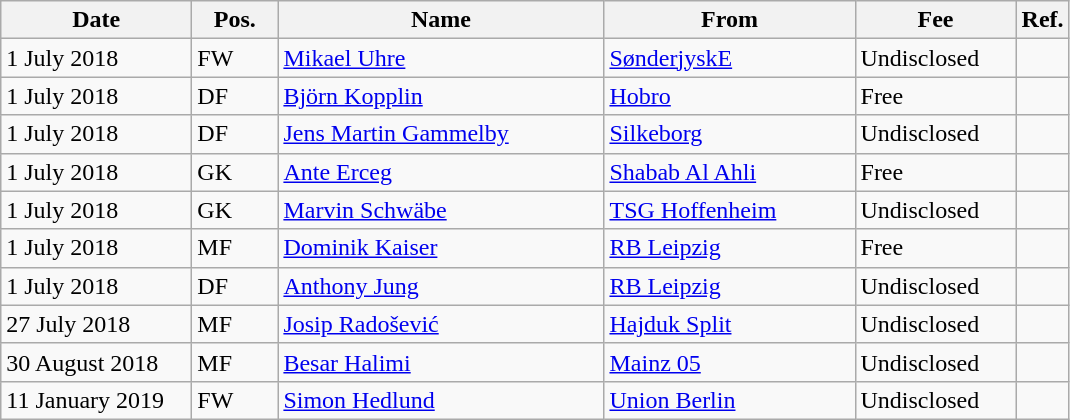<table class="wikitable">
<tr>
<th style="width:120px">Date</th>
<th style="width:50px">Pos.</th>
<th style="width:210px">Name</th>
<th style="width:160px">From</th>
<th style="width:100px">Fee</th>
<th style="width:20px">Ref.</th>
</tr>
<tr>
<td>1 July 2018</td>
<td>FW</td>
<td> <a href='#'>Mikael Uhre</a></td>
<td> <a href='#'>SønderjyskE</a></td>
<td>Undisclosed</td>
<td></td>
</tr>
<tr>
<td>1 July 2018</td>
<td>DF</td>
<td> <a href='#'>Björn Kopplin</a></td>
<td> <a href='#'>Hobro</a></td>
<td>Free</td>
<td></td>
</tr>
<tr>
<td>1 July 2018</td>
<td>DF</td>
<td> <a href='#'>Jens Martin Gammelby</a></td>
<td> <a href='#'>Silkeborg</a></td>
<td>Undisclosed</td>
<td></td>
</tr>
<tr>
<td>1 July 2018</td>
<td>GK</td>
<td> <a href='#'>Ante Erceg</a></td>
<td> <a href='#'>Shabab Al Ahli</a></td>
<td>Free</td>
<td></td>
</tr>
<tr>
<td>1 July 2018</td>
<td>GK</td>
<td> <a href='#'>Marvin Schwäbe</a></td>
<td> <a href='#'>TSG Hoffenheim</a></td>
<td>Undisclosed</td>
<td></td>
</tr>
<tr>
<td>1 July 2018</td>
<td>MF</td>
<td> <a href='#'>Dominik Kaiser</a></td>
<td> <a href='#'>RB Leipzig</a></td>
<td>Free</td>
<td></td>
</tr>
<tr>
<td>1 July 2018</td>
<td>DF</td>
<td> <a href='#'>Anthony Jung</a></td>
<td> <a href='#'>RB Leipzig</a></td>
<td>Undisclosed</td>
<td></td>
</tr>
<tr>
<td>27 July 2018</td>
<td>MF</td>
<td> <a href='#'>Josip Radošević</a></td>
<td> <a href='#'>Hajduk Split</a></td>
<td>Undisclosed</td>
<td></td>
</tr>
<tr>
<td>30 August 2018</td>
<td>MF</td>
<td> <a href='#'>Besar Halimi</a></td>
<td> <a href='#'>Mainz 05</a></td>
<td>Undisclosed</td>
<td></td>
</tr>
<tr>
<td>11 January 2019</td>
<td>FW</td>
<td> <a href='#'>Simon Hedlund</a></td>
<td> <a href='#'>Union Berlin</a></td>
<td>Undisclosed</td>
<td></td>
</tr>
</table>
